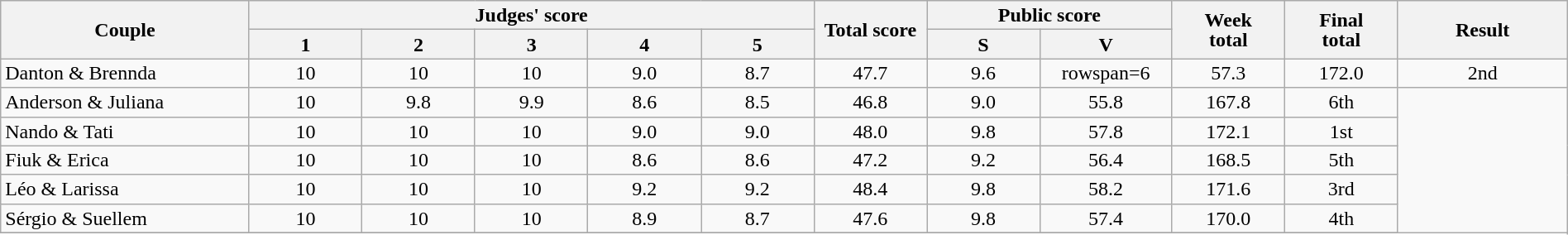<table class="wikitable" style="font-size:100%; line-height:16px; text-align:center" width="100%">
<tr>
<th rowspan=2 width="11.0%">Couple</th>
<th colspan=5 width="25.0%">Judges' score</th>
<th rowspan=2 width="05.0%">Total score</th>
<th colspan=2 width="10.0%">Public score</th>
<th rowspan=2 width="05.0%">Week<br>total</th>
<th rowspan=2 width="05.0%">Final<br>total</th>
<th rowspan=2 width="07.5%">Result</th>
</tr>
<tr>
<th width="05.0%">1</th>
<th width="05.0%">2</th>
<th width="05.0%">3</th>
<th width="05.0%">4</th>
<th width="05.0%">5</th>
<th width="05.0%">S</th>
<th width="05.0%">V</th>
</tr>
<tr>
<td align="left">Danton & Brennda</td>
<td>10</td>
<td>10</td>
<td>10</td>
<td>9.0</td>
<td>8.7</td>
<td>47.7</td>
<td>9.6</td>
<td>rowspan=6 </td>
<td>57.3</td>
<td>172.0</td>
<td>2nd</td>
</tr>
<tr>
<td align="left">Anderson & Juliana</td>
<td>10</td>
<td>9.8</td>
<td>9.9</td>
<td>8.6</td>
<td>8.5</td>
<td>46.8</td>
<td>9.0</td>
<td>55.8</td>
<td>167.8</td>
<td>6th</td>
</tr>
<tr>
<td align="left">Nando & Tati</td>
<td>10</td>
<td>10</td>
<td>10</td>
<td>9.0</td>
<td>9.0</td>
<td>48.0</td>
<td>9.8</td>
<td>57.8</td>
<td>172.1</td>
<td>1st</td>
</tr>
<tr>
<td align="left">Fiuk & Erica</td>
<td>10</td>
<td>10</td>
<td>10</td>
<td>8.6</td>
<td>8.6</td>
<td>47.2</td>
<td>9.2</td>
<td>56.4</td>
<td>168.5</td>
<td>5th</td>
</tr>
<tr>
<td align="left">Léo & Larissa</td>
<td>10</td>
<td>10</td>
<td>10</td>
<td>9.2</td>
<td>9.2</td>
<td>48.4</td>
<td>9.8</td>
<td>58.2</td>
<td>171.6</td>
<td>3rd</td>
</tr>
<tr>
<td align="left">Sérgio & Suellem</td>
<td>10</td>
<td>10</td>
<td>10</td>
<td>8.9</td>
<td>8.7</td>
<td>47.6</td>
<td>9.8</td>
<td>57.4</td>
<td>170.0</td>
<td>4th</td>
</tr>
<tr>
</tr>
</table>
